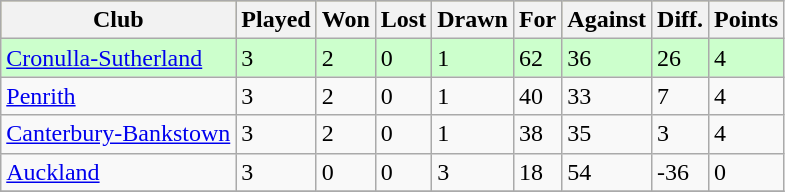<table class="wikitable">
<tr style="background:#bdb76b;">
<th>Club</th>
<th>Played</th>
<th>Won</th>
<th>Lost</th>
<th>Drawn</th>
<th>For</th>
<th>Against</th>
<th>Diff.</th>
<th>Points</th>
</tr>
<tr style="background:#cfc;">
<td> <a href='#'>Cronulla-Sutherland</a></td>
<td>3</td>
<td>2</td>
<td>0</td>
<td>1</td>
<td>62</td>
<td>36</td>
<td>26</td>
<td>4</td>
</tr>
<tr>
<td> <a href='#'>Penrith</a></td>
<td>3</td>
<td>2</td>
<td>0</td>
<td>1</td>
<td>40</td>
<td>33</td>
<td>7</td>
<td>4</td>
</tr>
<tr>
<td> <a href='#'>Canterbury-Bankstown</a></td>
<td>3</td>
<td>2</td>
<td>0</td>
<td>1</td>
<td>38</td>
<td>35</td>
<td>3</td>
<td>4</td>
</tr>
<tr>
<td> <a href='#'>Auckland</a></td>
<td>3</td>
<td>0</td>
<td>0</td>
<td>3</td>
<td>18</td>
<td>54</td>
<td>-36</td>
<td>0</td>
</tr>
<tr>
</tr>
</table>
